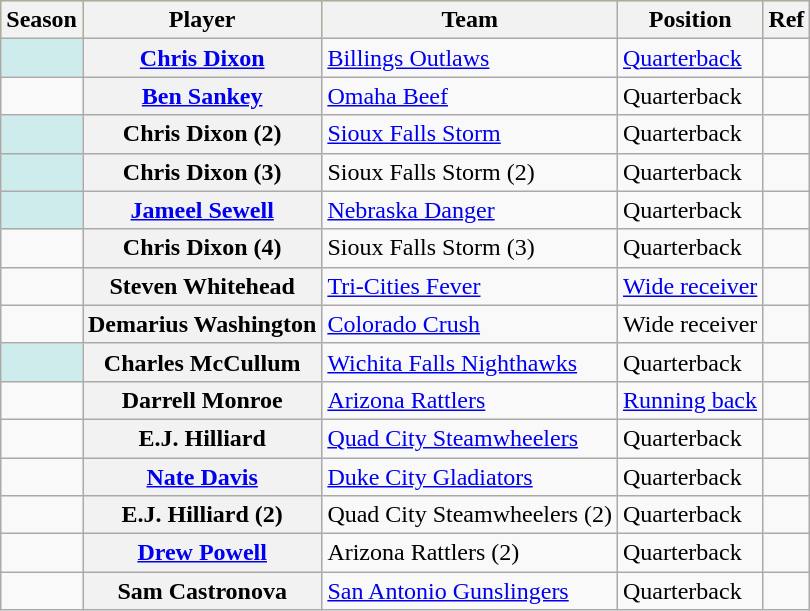<table class="wikitable sortable plainrowheaders">
<tr bgcolor="#efef">
<th scope="col">Season</th>
<th scope="col">Player</th>
<th scope="col">Team</th>
<th scope="col">Position</th>
<th scope="col" class="unsortable">Ref</th>
</tr>
<tr>
<td align=center bgcolor="#CFECEC"></td>
<th scope="row"><a href='#'>Chris Dixon</a></th>
<td><a href='#'>Billings Outlaws</a></td>
<td><a href='#'>Quarterback</a></td>
<td align=center></td>
</tr>
<tr>
<td align=center></td>
<th scope="row"><a href='#'>Ben Sankey</a></th>
<td><a href='#'>Omaha Beef</a></td>
<td>Quarterback</td>
<td align=center></td>
</tr>
<tr>
<td align=center bgcolor="#CFECEC"></td>
<th scope="row">Chris Dixon (2)</th>
<td><a href='#'>Sioux Falls Storm</a></td>
<td>Quarterback</td>
<td align=center></td>
</tr>
<tr>
<td align=center bgcolor="#CFECEC"></td>
<th scope="row">Chris Dixon (3)</th>
<td>Sioux Falls Storm (2)</td>
<td>Quarterback</td>
<td align=center></td>
</tr>
<tr>
<td align=center bgcolor="#CFECEC"></td>
<th scope="row"><a href='#'>Jameel Sewell</a></th>
<td><a href='#'>Nebraska Danger</a></td>
<td>Quarterback</td>
<td align=center></td>
</tr>
<tr>
<td align=center></td>
<th scope="row">Chris Dixon (4)</th>
<td>Sioux Falls Storm (3)</td>
<td>Quarterback</td>
<td align=center></td>
</tr>
<tr>
<td align=center></td>
<th scope="row">Steven Whitehead</th>
<td><a href='#'>Tri-Cities Fever</a></td>
<td><a href='#'>Wide receiver</a></td>
<td align=center></td>
</tr>
<tr>
<td align=center></td>
<th scope="row">Demarius Washington</th>
<td><a href='#'>Colorado Crush</a></td>
<td>Wide receiver</td>
<td align=center></td>
</tr>
<tr>
<td align=center bgcolor="#CFECEC"></td>
<th scope="row">Charles McCullum</th>
<td><a href='#'>Wichita Falls Nighthawks</a></td>
<td>Quarterback</td>
<td align=center></td>
</tr>
<tr>
<td align=center></td>
<th scope="row">Darrell Monroe</th>
<td><a href='#'>Arizona Rattlers</a></td>
<td><a href='#'>Running back</a></td>
<td align=center></td>
</tr>
<tr>
<td align=center></td>
<th scope="row">E.J. Hilliard</th>
<td><a href='#'>Quad City Steamwheelers</a></td>
<td>Quarterback</td>
<td align=center></td>
</tr>
<tr>
<td align=center></td>
<th scope="row"><a href='#'>Nate Davis</a></th>
<td><a href='#'>Duke City Gladiators</a></td>
<td>Quarterback</td>
<td align=center></td>
</tr>
<tr>
<td align=center></td>
<th scope="row">E.J. Hilliard (2)</th>
<td>Quad City Steamwheelers (2)</td>
<td>Quarterback</td>
<td align=center></td>
</tr>
<tr>
<td align=center></td>
<th scope="row"><a href='#'>Drew Powell</a></th>
<td>Arizona Rattlers (2)</td>
<td>Quarterback</td>
<td align=center></td>
</tr>
<tr>
<td align=center></td>
<th scope="row">Sam Castronova</th>
<td><a href='#'>San Antonio Gunslingers</a></td>
<td>Quarterback</td>
<td align=center></td>
</tr>
</table>
